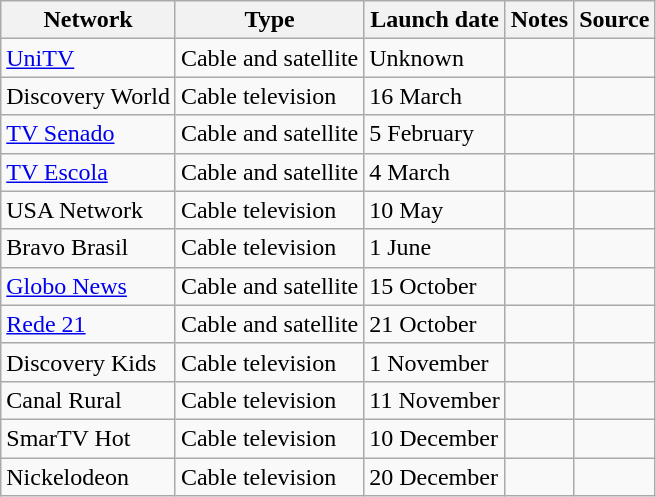<table class="wikitable sortable">
<tr>
<th>Network</th>
<th>Type</th>
<th>Launch date</th>
<th>Notes</th>
<th>Source</th>
</tr>
<tr>
<td><a href='#'>UniTV</a></td>
<td>Cable and satellite</td>
<td>Unknown</td>
<td></td>
<td></td>
</tr>
<tr>
<td>Discovery World</td>
<td>Cable television</td>
<td>16 March</td>
<td></td>
<td></td>
</tr>
<tr>
<td><a href='#'>TV Senado</a></td>
<td>Cable and satellite</td>
<td>5 February</td>
<td></td>
<td></td>
</tr>
<tr>
<td><a href='#'>TV Escola</a></td>
<td>Cable and satellite</td>
<td>4 March</td>
<td></td>
<td></td>
</tr>
<tr>
<td>USA Network</td>
<td>Cable television</td>
<td>10 May</td>
<td></td>
<td></td>
</tr>
<tr>
<td>Bravo Brasil</td>
<td>Cable television</td>
<td>1 June</td>
<td></td>
<td></td>
</tr>
<tr>
<td><a href='#'>Globo News</a></td>
<td>Cable and satellite</td>
<td>15 October</td>
<td></td>
<td></td>
</tr>
<tr>
<td><a href='#'>Rede 21</a></td>
<td>Cable and satellite</td>
<td>21 October</td>
<td></td>
<td></td>
</tr>
<tr>
<td>Discovery Kids</td>
<td>Cable television</td>
<td>1 November</td>
<td></td>
<td></td>
</tr>
<tr>
<td>Canal Rural</td>
<td>Cable television</td>
<td>11 November</td>
<td></td>
<td></td>
</tr>
<tr>
<td>SmarTV Hot</td>
<td>Cable television</td>
<td>10 December</td>
<td></td>
<td></td>
</tr>
<tr>
<td>Nickelodeon</td>
<td>Cable television</td>
<td>20 December</td>
<td></td>
<td></td>
</tr>
</table>
